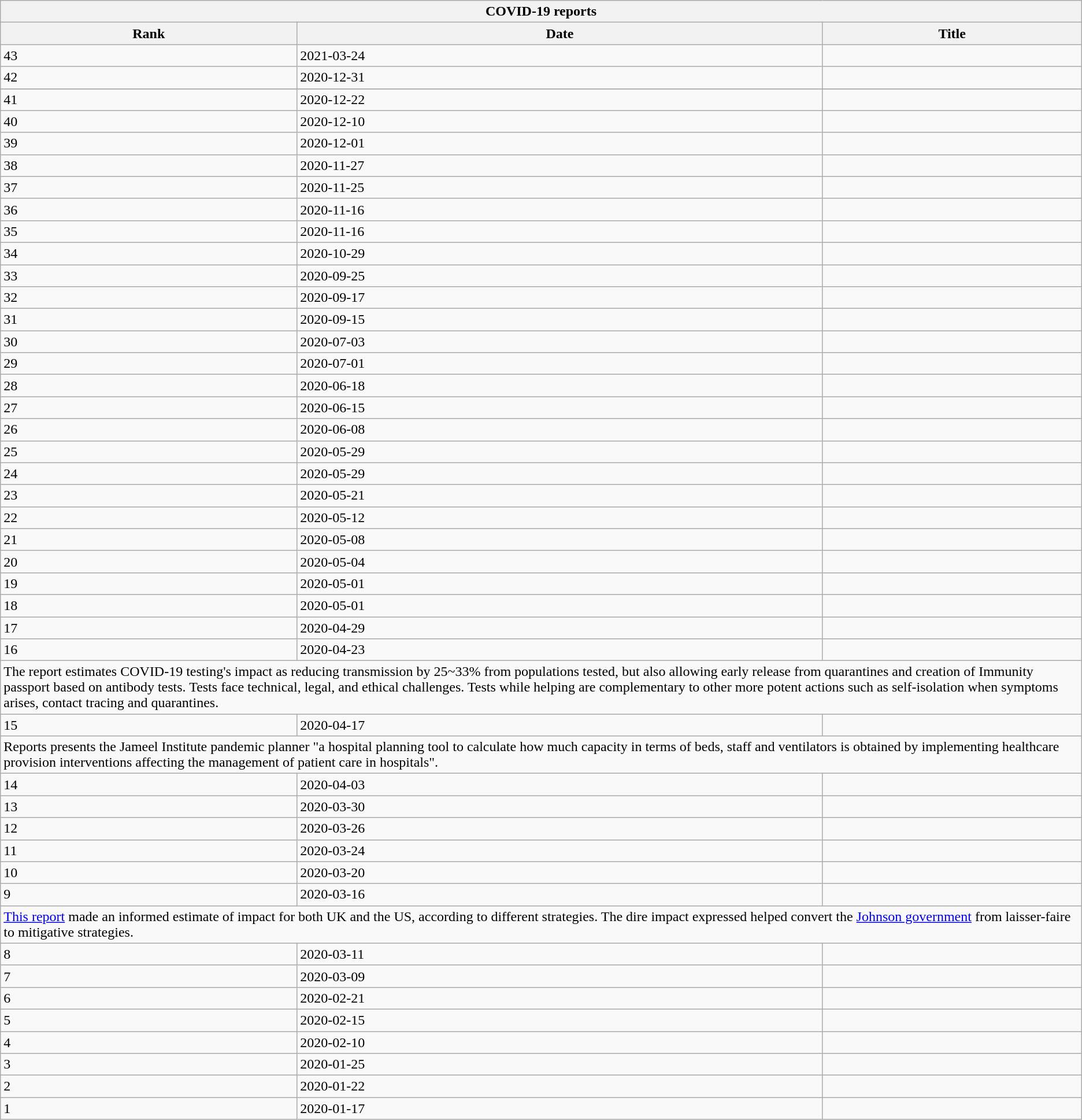<table class="wikitable sortable">
<tr>
<th colspan="3">COVID-19 reports</th>
</tr>
<tr>
<th>Rank</th>
<th>Date</th>
<th class="unsortable">Title</th>
</tr>
<tr>
<td>43</td>
<td>2021-03-24</td>
<td></td>
</tr>
<tr>
<td>42</td>
<td>2020-12-31</td>
<td></td>
</tr>
<tr>
</tr>
<tr>
<td>41</td>
<td>2020-12-22</td>
<td></td>
</tr>
<tr>
<td>40</td>
<td>2020-12-10</td>
<td></td>
</tr>
<tr>
<td>39</td>
<td>2020-12-01</td>
<td></td>
</tr>
<tr>
<td>38</td>
<td>2020-11-27</td>
<td></td>
</tr>
<tr>
<td>37</td>
<td>2020-11-25</td>
<td></td>
</tr>
<tr>
<td>36</td>
<td>2020-11-16</td>
<td></td>
</tr>
<tr>
<td>35</td>
<td>2020-11-16</td>
<td></td>
</tr>
<tr>
<td>34</td>
<td>2020-10-29</td>
<td></td>
</tr>
<tr>
<td>33</td>
<td>2020-09-25</td>
<td></td>
</tr>
<tr>
<td>32</td>
<td>2020-09-17</td>
<td></td>
</tr>
<tr>
<td>31</td>
<td>2020-09-15</td>
<td></td>
</tr>
<tr>
<td>30</td>
<td>2020-07-03</td>
<td></td>
</tr>
<tr>
<td>29</td>
<td>2020-07-01</td>
<td></td>
</tr>
<tr>
<td>28</td>
<td>2020-06-18</td>
<td></td>
</tr>
<tr>
<td>27</td>
<td>2020-06-15</td>
<td></td>
</tr>
<tr>
<td>26</td>
<td>2020-06-08</td>
<td></td>
</tr>
<tr>
<td>25</td>
<td>2020-05-29</td>
<td></td>
</tr>
<tr>
<td>24</td>
<td>2020-05-29</td>
<td></td>
</tr>
<tr>
<td>23</td>
<td>2020-05-21</td>
<td></td>
</tr>
<tr>
<td>22</td>
<td>2020-05-12</td>
<td></td>
</tr>
<tr>
<td>21</td>
<td>2020-05-08</td>
<td></td>
</tr>
<tr>
<td>20</td>
<td>2020-05-04</td>
<td></td>
</tr>
<tr>
<td>19</td>
<td>2020-05-01</td>
<td></td>
</tr>
<tr>
<td>18</td>
<td>2020-05-01</td>
<td></td>
</tr>
<tr>
<td>17</td>
<td>2020-04-29</td>
<td></td>
</tr>
<tr>
<td>16</td>
<td>2020-04-23</td>
<td></td>
</tr>
<tr class="expand-child">
<td colspan="3">The report estimates COVID-19 testing's impact as reducing transmission by 25~33% from populations tested, but also allowing early release from quarantines and creation of Immunity passport based on antibody tests. Tests face technical, legal, and ethical challenges. Tests while helping are complementary to other more potent actions such as self-isolation when symptoms arises, contact tracing and quarantines.</td>
</tr>
<tr>
<td>15</td>
<td>2020-04-17</td>
<td></td>
</tr>
<tr class="expand-child">
<td colspan="3">Reports presents the Jameel Institute pandemic planner "a hospital planning tool to calculate how much capacity in terms of beds, staff and ventilators is obtained by implementing healthcare provision interventions affecting the management of patient care in hospitals".</td>
</tr>
<tr>
<td>14</td>
<td>2020-04-03</td>
<td></td>
</tr>
<tr>
<td>13</td>
<td>2020-03-30</td>
<td></td>
</tr>
<tr>
<td>12</td>
<td>2020-03-26</td>
<td></td>
</tr>
<tr>
<td>11</td>
<td>2020-03-24</td>
<td></td>
</tr>
<tr>
<td>10</td>
<td>2020-03-20</td>
<td></td>
</tr>
<tr>
<td>9</td>
<td>2020-03-16</td>
<td></td>
</tr>
<tr class="expand-child">
<td colspan="3"><a href='#'>This report</a> made an informed estimate of impact for both UK and the US, according to different strategies. The dire impact expressed helped convert the <a href='#'>Johnson government</a> from laisser-faire to mitigative strategies.</td>
</tr>
<tr>
<td>8</td>
<td>2020-03-11</td>
<td></td>
</tr>
<tr>
<td>7</td>
<td>2020-03-09</td>
<td></td>
</tr>
<tr>
<td>6</td>
<td>2020-02-21</td>
<td></td>
</tr>
<tr>
<td>5</td>
<td>2020-02-15</td>
<td></td>
</tr>
<tr>
<td>4</td>
<td>2020-02-10</td>
<td></td>
</tr>
<tr>
<td>3</td>
<td>2020-01-25</td>
<td></td>
</tr>
<tr>
<td>2</td>
<td>2020-01-22</td>
<td></td>
</tr>
<tr>
<td>1</td>
<td>2020-01-17</td>
<td></td>
</tr>
</table>
